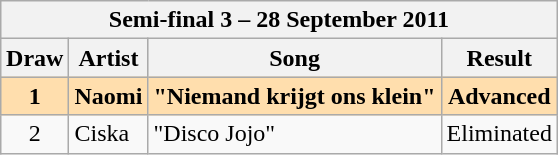<table class="sortable wikitable" style="margin: 1em auto 1em auto; text-align:center">
<tr>
<th colspan="4">Semi-final 3 – 28 September 2011</th>
</tr>
<tr bgcolor="#CCCCCC">
<th>Draw</th>
<th>Artist</th>
<th>Song</th>
<th>Result</th>
</tr>
<tr style="font-weight:bold;background:navajowhite;">
<td>1</td>
<td align="left">Naomi</td>
<td align="left">"Niemand krijgt ons klein"</td>
<td>Advanced</td>
</tr>
<tr>
<td>2</td>
<td align="left">Ciska</td>
<td align="left">"Disco Jojo"</td>
<td>Eliminated</td>
</tr>
</table>
